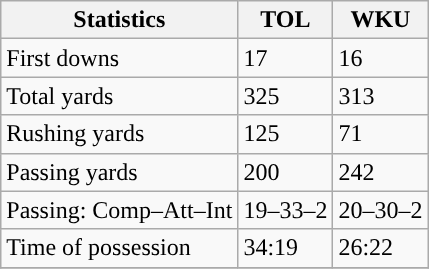<table class="wikitable" style="float: left;">
<tr>
<th>Statistics</th>
<th>TOL</th>
<th>WKU</th>
</tr>
<tr>
<td>First downs</td>
<td>17</td>
<td>16</td>
</tr>
<tr>
<td>Total yards</td>
<td>325</td>
<td>313</td>
</tr>
<tr>
<td>Rushing yards</td>
<td>125</td>
<td>71</td>
</tr>
<tr>
<td>Passing yards</td>
<td>200</td>
<td>242</td>
</tr>
<tr>
<td>Passing: Comp–Att–Int</td>
<td>19–33–2</td>
<td>20–30–2</td>
</tr>
<tr>
<td>Time of possession</td>
<td>34:19</td>
<td>26:22</td>
</tr>
<tr>
</tr>
</table>
